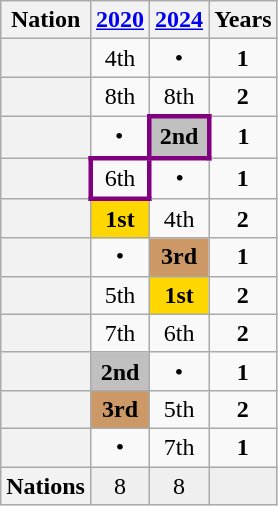<table class="wikitable plainrowheaders sticky-header" style="text-align:center">
<tr>
<th scope="col">Nation</th>
<th scope="col"><a href='#'>2020</a><br></th>
<th scope="col"><a href='#'>2024</a><br></th>
<th scope="col">Years</th>
</tr>
<tr>
<th scope="row"></th>
<td>4th</td>
<td>•</td>
<td><strong>1</strong></td>
</tr>
<tr>
<th scope="row"></th>
<td>8th</td>
<td>8th</td>
<td><strong>2</strong></td>
</tr>
<tr>
<th scope="row"></th>
<td>•</td>
<td style="border:3px solid purple" bgcolor=silver><strong>2nd</strong></td>
<td><strong>1</strong></td>
</tr>
<tr>
<th scope="row"></th>
<td style="border:3px solid purple">6th</td>
<td>•</td>
<td><strong>1</strong></td>
</tr>
<tr>
<th scope="row"></th>
<td bgcolor=gold><strong>1st</strong></td>
<td>4th</td>
<td><strong>2</strong></td>
</tr>
<tr>
<th scope="row"></th>
<td>•</td>
<td bgcolor=#cc9966><strong>3rd</strong></td>
<td><strong>1</strong></td>
</tr>
<tr>
<th scope="row"></th>
<td>5th</td>
<td bgcolor=gold><strong>1st</strong></td>
<td><strong>2</strong></td>
</tr>
<tr>
<th scope="row"></th>
<td>7th</td>
<td>6th</td>
<td><strong>2</strong></td>
</tr>
<tr>
<th scope="row"></th>
<td bgcolor=silver><strong>2nd</strong></td>
<td>•</td>
<td><strong>1</strong></td>
</tr>
<tr>
<th scope="row"></th>
<td bgcolor=#cc9966><strong>3rd</strong></td>
<td>5th</td>
<td><strong>2</strong></td>
</tr>
<tr>
<th scope="row"></th>
<td>•</td>
<td>7th</td>
<td><strong>1</strong></td>
</tr>
<tr bgcolor="#EFEFEF">
<th scope="row"><strong>Nations</strong></th>
<td>8</td>
<td>8</td>
<td></td>
</tr>
</table>
